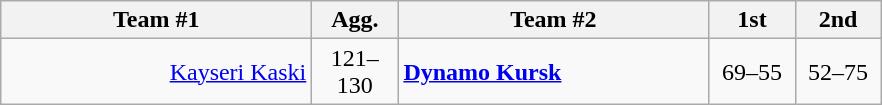<table class=wikitable style="text-align:center">
<tr>
<th width=200>Team #1</th>
<th width=50>Agg.</th>
<th width=200>Team #2</th>
<th width=50>1st</th>
<th width=50>2nd</th>
</tr>
<tr>
<td align=right><a href='#'>Kayseri Kaski</a> </td>
<td>121–130</td>
<td align=left> <strong><a href='#'>Dynamo Kursk</a></strong></td>
<td align=center>69–55</td>
<td align=center>52–75</td>
</tr>
</table>
